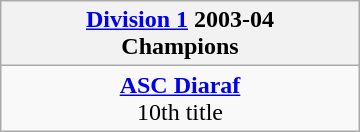<table class="wikitable" style="margin: 0 auto; width: 240px;">
<tr>
<th><a href='#'>Division 1</a> 2003-04<br>Champions</th>
</tr>
<tr>
<td align=center><strong><a href='#'>ASC Diaraf</a></strong><br>10th title</td>
</tr>
</table>
